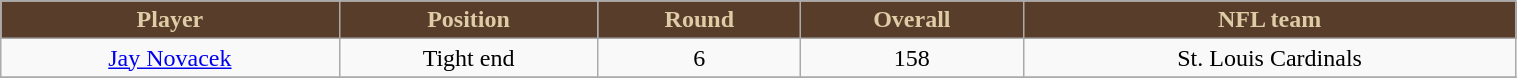<table class="wikitable" width="80%">
<tr align="center"  style="background:#593D2B;color:#DDCCA5;">
<td><strong>Player</strong></td>
<td><strong>Position</strong></td>
<td><strong>Round</strong></td>
<td><strong>Overall</strong></td>
<td><strong>NFL team</strong></td>
</tr>
<tr align="center" bgcolor="">
<td><a href='#'>Jay Novacek</a></td>
<td>Tight end</td>
<td>6</td>
<td>158</td>
<td>St. Louis Cardinals</td>
</tr>
<tr align="center" bgcolor="">
</tr>
</table>
